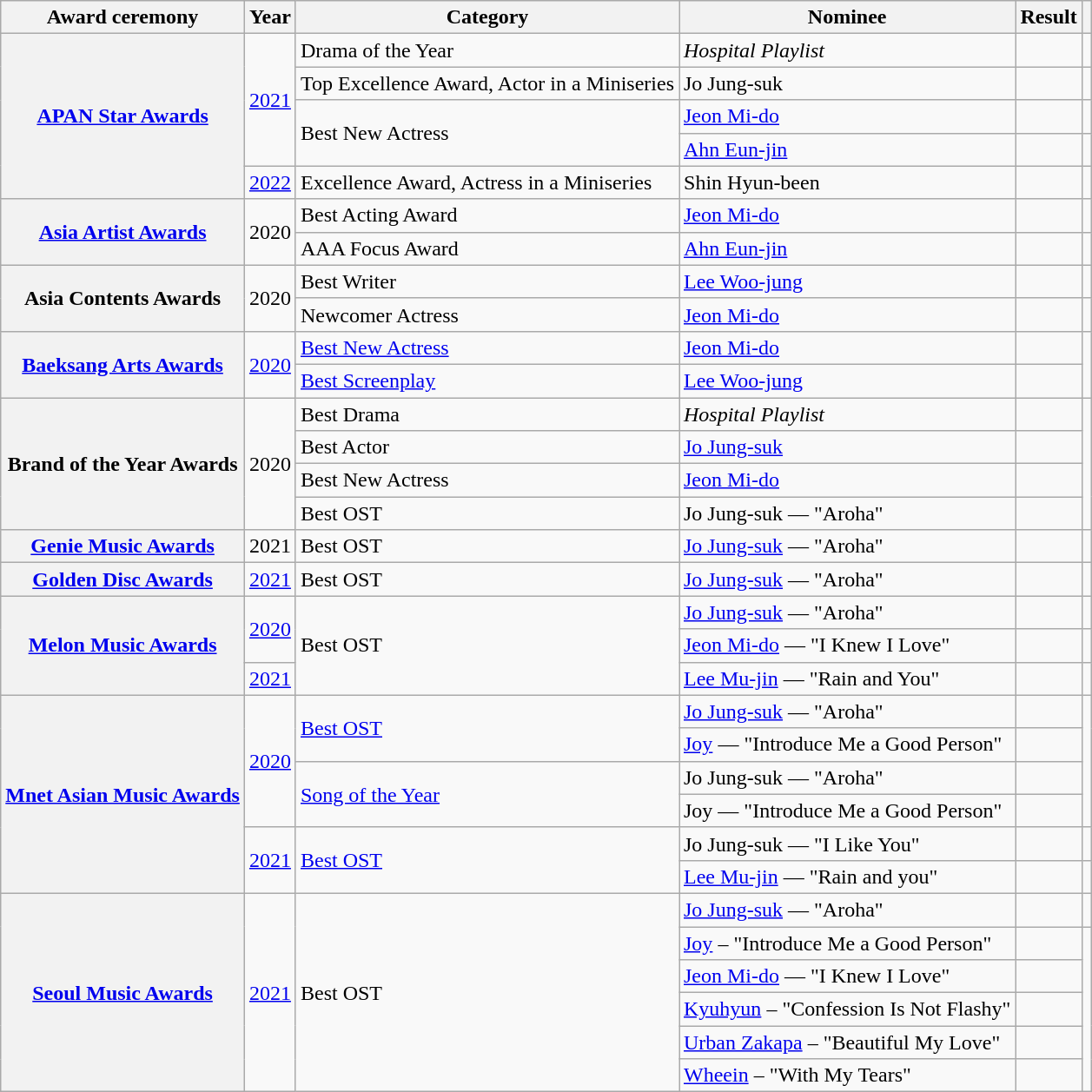<table class="wikitable sortable plainrowheaders">
<tr>
<th scope="col">Award ceremony</th>
<th scope="col">Year</th>
<th scope="col">Category</th>
<th scope="col">Nominee</th>
<th scope="col">Result</th>
<th></th>
</tr>
<tr>
<th scope="row" rowspan="5"><a href='#'>APAN Star Awards</a></th>
<td rowspan="4"><a href='#'>2021</a></td>
<td>Drama of the Year</td>
<td><em>Hospital Playlist</em></td>
<td></td>
<td align="center"></td>
</tr>
<tr>
<td>Top Excellence Award, Actor in a Miniseries</td>
<td>Jo Jung-suk</td>
<td></td>
<td align="center"></td>
</tr>
<tr>
<td rowspan="2">Best New Actress</td>
<td><a href='#'>Jeon Mi-do</a></td>
<td></td>
<td align="center"></td>
</tr>
<tr>
<td><a href='#'>Ahn Eun-jin</a></td>
<td></td>
<td align="center"></td>
</tr>
<tr>
<td><a href='#'>2022</a></td>
<td>Excellence Award, Actress in a Miniseries</td>
<td>Shin Hyun-been</td>
<td></td>
<td style="text-align:center"></td>
</tr>
<tr>
<th scope="row" rowspan="2"><a href='#'>Asia Artist Awards</a></th>
<td rowspan="2">2020</td>
<td>Best Acting Award</td>
<td><a href='#'>Jeon Mi-do</a></td>
<td></td>
<td align="center"></td>
</tr>
<tr>
<td>AAA Focus Award</td>
<td><a href='#'>Ahn Eun-jin</a></td>
<td></td>
<td align="center"></td>
</tr>
<tr>
<th scope="row" rowspan="2">Asia Contents Awards</th>
<td rowspan="2">2020</td>
<td>Best Writer</td>
<td><a href='#'>Lee Woo-jung</a></td>
<td></td>
<td align="center"></td>
</tr>
<tr>
<td>Newcomer Actress</td>
<td><a href='#'>Jeon Mi-do</a></td>
<td></td>
<td align="center"></td>
</tr>
<tr>
<th scope="row" rowspan="2"><a href='#'>Baeksang Arts Awards</a></th>
<td rowspan="2"><a href='#'>2020</a></td>
<td><a href='#'>Best New Actress</a></td>
<td><a href='#'>Jeon Mi-do</a></td>
<td></td>
<td rowspan="2" align="center"></td>
</tr>
<tr>
<td><a href='#'>Best Screenplay</a></td>
<td><a href='#'>Lee Woo-jung</a></td>
<td></td>
</tr>
<tr>
<th rowspan="4" scope="row">Brand of the Year Awards</th>
<td rowspan="4">2020</td>
<td>Best Drama</td>
<td><em>Hospital Playlist</em></td>
<td></td>
<td rowspan="4" align="center"></td>
</tr>
<tr>
<td>Best Actor</td>
<td><a href='#'>Jo Jung-suk</a></td>
<td></td>
</tr>
<tr>
<td>Best New Actress</td>
<td><a href='#'>Jeon Mi-do</a></td>
<td></td>
</tr>
<tr>
<td>Best OST</td>
<td>Jo Jung-suk — "Aroha"</td>
<td></td>
</tr>
<tr>
<th scope="row"><a href='#'>Genie Music Awards</a></th>
<td>2021</td>
<td>Best OST</td>
<td><a href='#'>Jo Jung-suk</a> — "Aroha"</td>
<td></td>
<td align="center"></td>
</tr>
<tr>
<th scope="row"><a href='#'>Golden Disc Awards</a></th>
<td><a href='#'>2021</a></td>
<td>Best OST</td>
<td><a href='#'>Jo Jung-suk</a> — "Aroha"</td>
<td></td>
<td align="center"></td>
</tr>
<tr>
<th scope="row" rowspan="3"><a href='#'>Melon Music Awards</a></th>
<td rowspan="2"><a href='#'>2020</a></td>
<td rowspan="3">Best OST</td>
<td><a href='#'>Jo Jung-suk</a> — "Aroha"</td>
<td></td>
<td align="center"></td>
</tr>
<tr>
<td><a href='#'>Jeon Mi-do</a> — "I Knew I Love"</td>
<td></td>
<td align="center"></td>
</tr>
<tr>
<td><a href='#'>2021</a></td>
<td><a href='#'>Lee Mu-jin</a> — "Rain and You"</td>
<td></td>
<td></td>
</tr>
<tr>
<th scope="row" rowspan="6"><a href='#'>Mnet Asian Music Awards</a></th>
<td rowspan="4"><a href='#'>2020</a></td>
<td rowspan="2"><a href='#'>Best OST</a></td>
<td><a href='#'>Jo Jung-suk</a> — "Aroha"</td>
<td></td>
<td rowspan="4" align="center"></td>
</tr>
<tr>
<td><a href='#'>Joy</a> — "Introduce Me a Good Person"</td>
<td></td>
</tr>
<tr>
<td rowspan="2"><a href='#'>Song of the Year</a></td>
<td>Jo Jung-suk — "Aroha"</td>
<td></td>
</tr>
<tr>
<td>Joy — "Introduce Me a Good Person"</td>
<td></td>
</tr>
<tr>
<td rowspan="2"><a href='#'>2021</a></td>
<td rowspan="2"><a href='#'>Best OST</a></td>
<td>Jo Jung-suk — "I Like You"</td>
<td></td>
<td style="text-align:center"></td>
</tr>
<tr>
<td><a href='#'>Lee Mu-jin</a> — "Rain and you"</td>
<td></td>
<td style="text-align:center"></td>
</tr>
<tr>
<th scope="row" rowspan="6"><a href='#'>Seoul Music Awards</a></th>
<td rowspan="6"><a href='#'>2021</a></td>
<td rowspan="6">Best OST</td>
<td><a href='#'>Jo Jung-suk</a> — "Aroha"</td>
<td></td>
<td align="center"></td>
</tr>
<tr>
<td><a href='#'>Joy</a> – "Introduce Me a Good Person"</td>
<td></td>
<td rowspan="5" align="center"></td>
</tr>
<tr>
<td><a href='#'>Jeon Mi-do</a> — "I Knew I Love"</td>
<td></td>
</tr>
<tr>
<td><a href='#'>Kyuhyun</a> – "Confession Is Not Flashy"</td>
<td></td>
</tr>
<tr>
<td><a href='#'>Urban Zakapa</a> – "Beautiful My Love"</td>
<td></td>
</tr>
<tr>
<td><a href='#'>Wheein</a> – "With My Tears"</td>
<td></td>
</tr>
</table>
